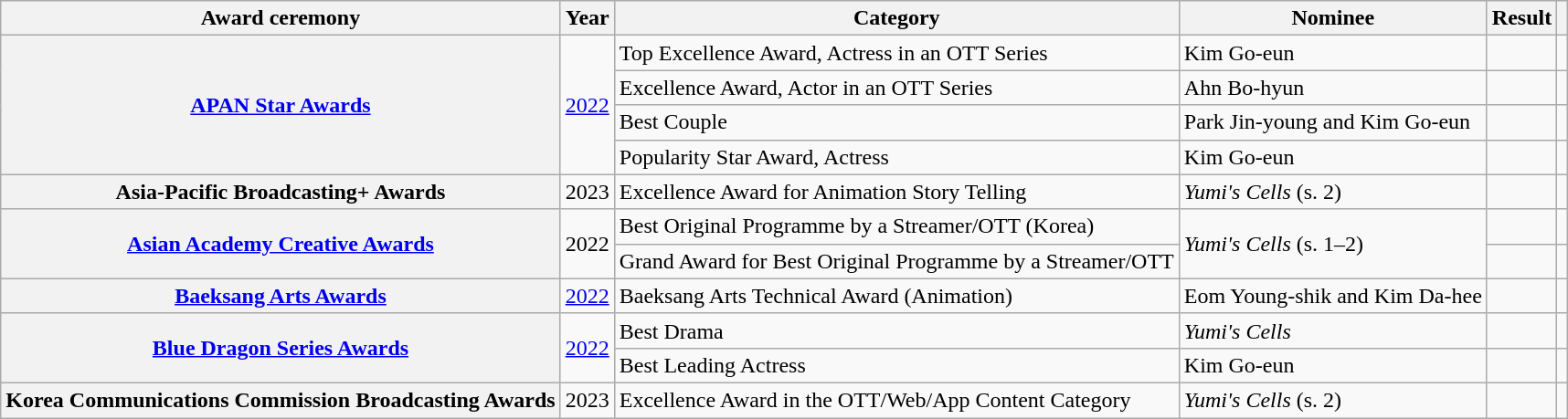<table class="wikitable plainrowheaders sortable">
<tr>
<th scope="col">Award ceremony</th>
<th scope="col">Year</th>
<th scope="col">Category</th>
<th scope="col">Nominee</th>
<th scope="col">Result</th>
<th scope="col" class="unsortable"></th>
</tr>
<tr>
<th scope="row" rowspan="4"><a href='#'>APAN Star Awards</a></th>
<td rowspan="4"><a href='#'>2022</a></td>
<td>Top Excellence Award, Actress in an OTT Series</td>
<td>Kim Go-eun</td>
<td></td>
<td style="text-align:center;"></td>
</tr>
<tr>
<td>Excellence Award, Actor in an OTT Series</td>
<td>Ahn Bo-hyun</td>
<td></td>
<td style="text-align:center"></td>
</tr>
<tr>
<td>Best Couple</td>
<td>Park Jin-young and Kim Go-eun</td>
<td></td>
<td style="text-align:center;"></td>
</tr>
<tr>
<td>Popularity Star Award, Actress</td>
<td>Kim Go-eun</td>
<td></td>
<td style="text-align:center;"></td>
</tr>
<tr>
<th scope="row">Asia-Pacific Broadcasting+ Awards</th>
<td>2023</td>
<td>Excellence Award for Animation Story Telling</td>
<td><em>Yumi's Cells</em> (s. 2)</td>
<td></td>
<td style="text-align:center;"></td>
</tr>
<tr>
<th scope="row" rowspan="2"><a href='#'>Asian Academy Creative Awards</a></th>
<td rowspan="2">2022</td>
<td>Best Original Programme by a Streamer/OTT (Korea)</td>
<td rowspan="2"><em>Yumi's Cells</em> (s. 1–2)</td>
<td></td>
<td style="text-align:center;"></td>
</tr>
<tr>
<td>Grand Award for Best Original Programme by a Streamer/OTT</td>
<td></td>
<td style="text-align:center;"></td>
</tr>
<tr>
<th scope="row"><a href='#'>Baeksang Arts Awards</a></th>
<td><a href='#'>2022</a></td>
<td>Baeksang Arts Technical Award (Animation)</td>
<td>Eom Young-shik and Kim Da-hee</td>
<td></td>
<td style="text-align:center;"></td>
</tr>
<tr>
<th scope="row" rowspan=2><a href='#'>Blue Dragon Series Awards</a></th>
<td scope="row" rowspan=2><a href='#'>2022</a></td>
<td>Best Drama</td>
<td><em>Yumi's Cells</em></td>
<td></td>
<td style="text-align:center;"></td>
</tr>
<tr>
<td>Best Leading Actress</td>
<td>Kim Go-eun</td>
<td></td>
<td style="text-align:center;"></td>
</tr>
<tr>
<th scope="row">Korea Communications Commission Broadcasting Awards</th>
<td scope="row">2023</td>
<td>Excellence Award in the OTT/Web/App Content Category</td>
<td><em>Yumi's Cells</em> (s. 2)</td>
<td></td>
<td style="text-align:center;"></td>
</tr>
</table>
